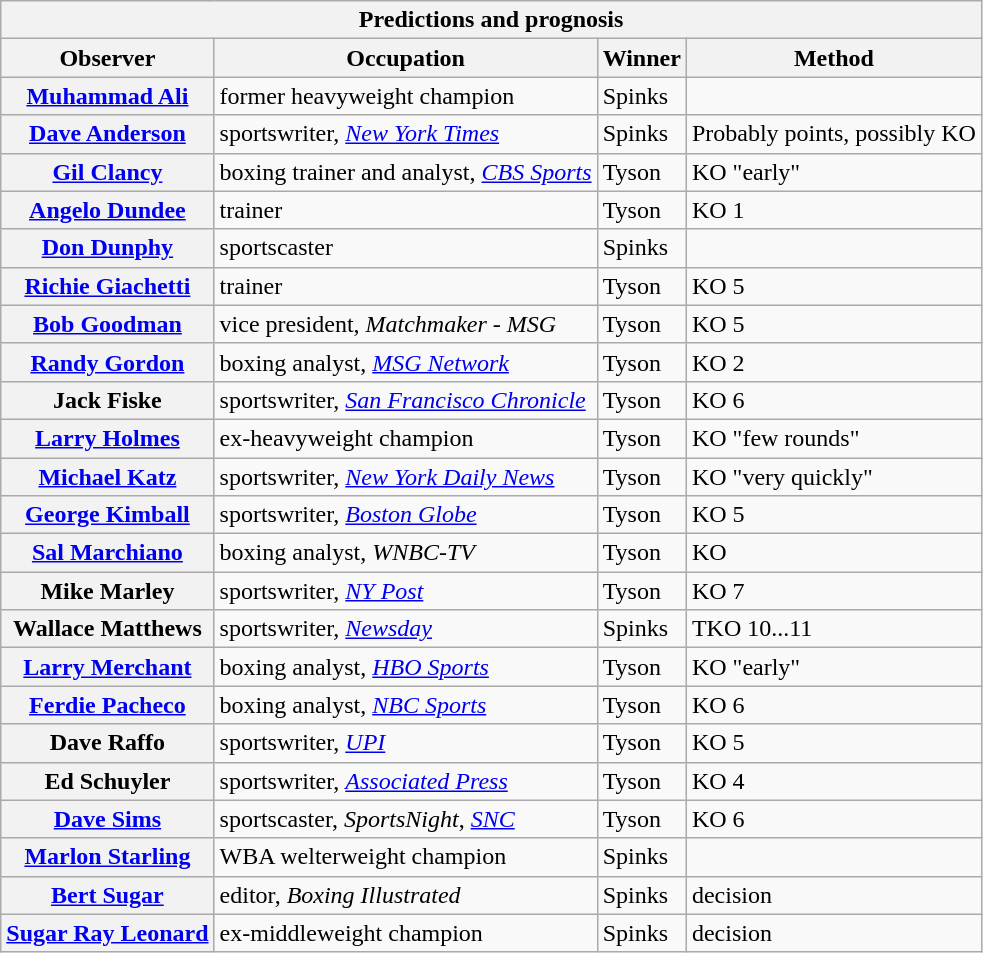<table class=wikitable>
<tr>
<th colspan=4>Predictions and prognosis</th>
</tr>
<tr>
<th>Observer</th>
<th>Occupation</th>
<th>Winner</th>
<th>Method</th>
</tr>
<tr>
<th><a href='#'>Muhammad Ali</a></th>
<td>former heavyweight champion</td>
<td>Spinks</td>
<td></td>
</tr>
<tr>
<th><a href='#'>Dave Anderson</a></th>
<td>sportswriter, <em><a href='#'>New York Times</a></em></td>
<td>Spinks</td>
<td>Probably points, possibly KO</td>
</tr>
<tr>
<th><a href='#'>Gil Clancy</a></th>
<td>boxing trainer and analyst, <em><a href='#'>CBS Sports</a></em></td>
<td>Tyson</td>
<td>KO "early"</td>
</tr>
<tr>
<th><a href='#'>Angelo Dundee</a></th>
<td>trainer</td>
<td>Tyson</td>
<td>KO 1</td>
</tr>
<tr>
<th><a href='#'>Don Dunphy</a></th>
<td>sportscaster</td>
<td>Spinks</td>
<td></td>
</tr>
<tr>
<th><a href='#'>Richie Giachetti</a></th>
<td>trainer</td>
<td>Tyson</td>
<td>KO 5</td>
</tr>
<tr>
<th><a href='#'>Bob Goodman</a></th>
<td>vice president, <em>Matchmaker - MSG</em></td>
<td>Tyson</td>
<td>KO 5</td>
</tr>
<tr>
<th><a href='#'>Randy Gordon</a></th>
<td>boxing analyst, <em><a href='#'>MSG Network</a></em></td>
<td>Tyson</td>
<td>KO 2</td>
</tr>
<tr>
<th>Jack Fiske</th>
<td>sportswriter, <em><a href='#'>San Francisco Chronicle</a></em></td>
<td>Tyson</td>
<td>KO 6</td>
</tr>
<tr>
<th><a href='#'>Larry Holmes</a></th>
<td>ex-heavyweight champion</td>
<td>Tyson</td>
<td>KO "few rounds"</td>
</tr>
<tr>
<th><a href='#'>Michael Katz</a></th>
<td>sportswriter, <em><a href='#'>New York Daily News</a></em></td>
<td>Tyson</td>
<td>KO "very quickly"</td>
</tr>
<tr>
<th><a href='#'>George Kimball</a></th>
<td>sportswriter, <em><a href='#'>Boston Globe</a></em></td>
<td>Tyson</td>
<td>KO 5</td>
</tr>
<tr>
<th><a href='#'>Sal Marchiano</a></th>
<td>boxing analyst, <em>WNBC-TV</em></td>
<td>Tyson</td>
<td>KO</td>
</tr>
<tr>
<th>Mike Marley</th>
<td>sportswriter, <em><a href='#'>NY Post</a></em></td>
<td>Tyson</td>
<td>KO 7</td>
</tr>
<tr>
<th>Wallace Matthews</th>
<td>sportswriter, <em><a href='#'>Newsday</a></em></td>
<td>Spinks</td>
<td>TKO 10...11</td>
</tr>
<tr>
<th><a href='#'>Larry Merchant</a></th>
<td>boxing analyst, <em><a href='#'>HBO Sports</a></em></td>
<td>Tyson</td>
<td>KO "early"</td>
</tr>
<tr>
<th><a href='#'>Ferdie Pacheco</a></th>
<td>boxing analyst, <em><a href='#'>NBC Sports</a></em></td>
<td>Tyson</td>
<td>KO 6</td>
</tr>
<tr>
<th>Dave Raffo</th>
<td>sportswriter, <em><a href='#'>UPI</a></em></td>
<td>Tyson</td>
<td>KO 5</td>
</tr>
<tr>
<th>Ed Schuyler</th>
<td>sportswriter, <em><a href='#'>Associated Press</a></em></td>
<td>Tyson</td>
<td>KO 4</td>
</tr>
<tr>
<th><a href='#'>Dave Sims</a></th>
<td>sportscaster, <em>SportsNight</em>, <em><a href='#'>SNC</a></em></td>
<td>Tyson</td>
<td>KO 6</td>
</tr>
<tr>
<th><a href='#'>Marlon Starling</a></th>
<td>WBA welterweight champion</td>
<td>Spinks</td>
<td></td>
</tr>
<tr>
<th><a href='#'>Bert Sugar</a></th>
<td>editor, <em>Boxing Illustrated</em></td>
<td>Spinks</td>
<td>decision</td>
</tr>
<tr>
<th><a href='#'>Sugar Ray Leonard</a></th>
<td>ex-middleweight champion</td>
<td>Spinks</td>
<td>decision</td>
</tr>
</table>
